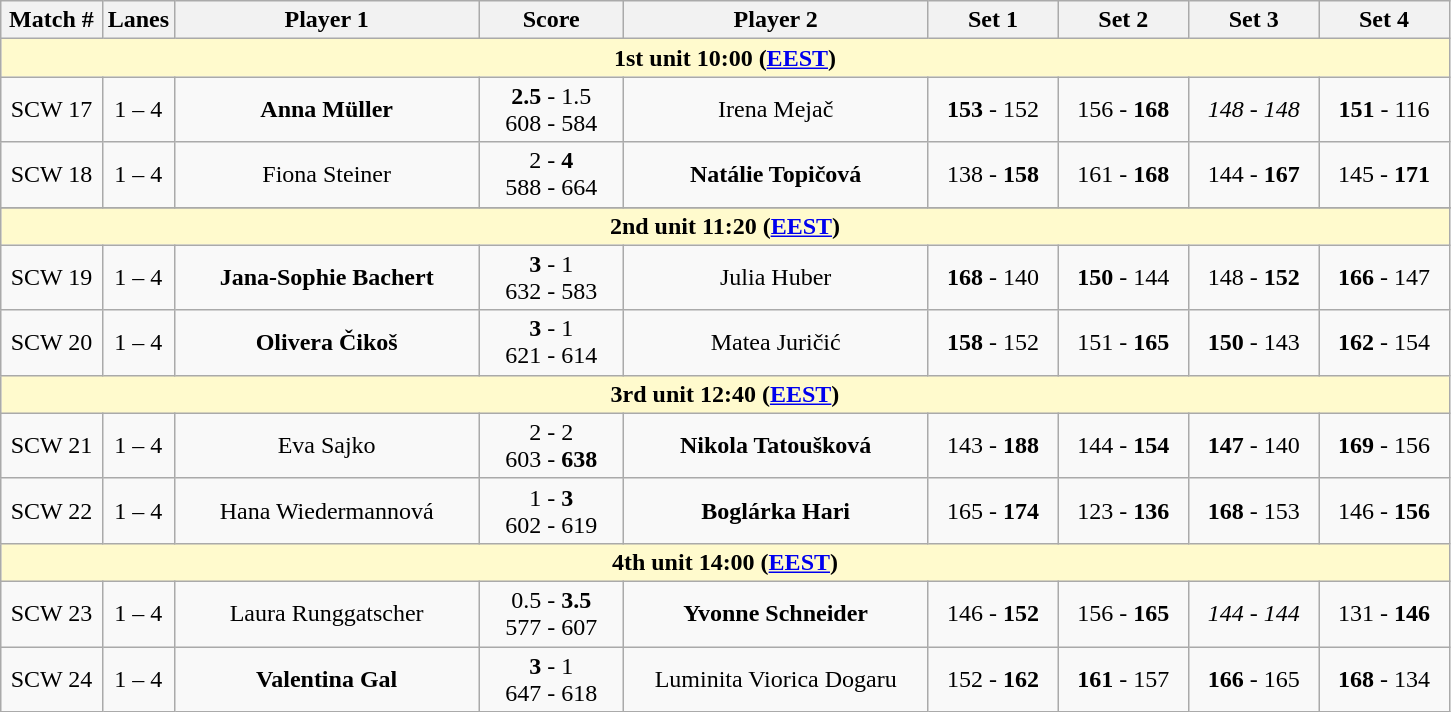<table class="wikitable">
<tr>
<th width="7%">Match #</th>
<th width="5%">Lanes</th>
<th width="21%">Player 1</th>
<th width="10%">Score</th>
<th width="21%">Player 2</th>
<th width="9%">Set 1</th>
<th width="9%">Set 2</th>
<th width="9%">Set 3</th>
<th width="9%">Set 4</th>
</tr>
<tr>
<td colspan="9" style="text-align:center; background-color:#FFFACD"><strong>1st unit 10:00 (<a href='#'>EEST</a>)</strong></td>
</tr>
<tr style=text-align:center;"background:#;">
<td>SCW 17</td>
<td>1 – 4</td>
<td> <strong>Anna Müller</strong></td>
<td><strong>2.5</strong> - 1.5 <br> 608 - 584</td>
<td> Irena Mejač</td>
<td><strong>153</strong> - 152</td>
<td>156 - <strong>168</strong></td>
<td><em>148</em> - <em>148</em></td>
<td><strong>151</strong> - 116</td>
</tr>
<tr style=text-align:center;"background:#;">
<td>SCW 18</td>
<td>1 – 4</td>
<td> Fiona Steiner</td>
<td>2 - <strong>4</strong> <br> 588 - 664</td>
<td> <strong>Natálie Topičová</strong></td>
<td>138 - <strong>158</strong></td>
<td>161 - <strong>168</strong></td>
<td>144 - <strong>167</strong></td>
<td>145 - <strong>171</strong></td>
</tr>
<tr style=text-align:center;"background:#;">
</tr>
<tr>
<td colspan="9" style="text-align:center; background-color:#FFFACD"><strong>2nd unit 11:20 (<a href='#'>EEST</a>)</strong></td>
</tr>
<tr style=text-align:center;"background:#;">
<td>SCW 19</td>
<td>1 – 4</td>
<td> <strong>Jana-Sophie Bachert</strong></td>
<td><strong>3</strong> - 1 <br> 632 - 583</td>
<td> Julia Huber</td>
<td><strong>168</strong> - 140</td>
<td><strong>150</strong> - 144</td>
<td>148 - <strong>152</strong></td>
<td><strong>166</strong> - 147</td>
</tr>
<tr style=text-align:center;"background:#;">
<td>SCW 20</td>
<td>1 – 4</td>
<td> <strong>Olivera Čikoš</strong></td>
<td><strong>3</strong> - 1 <br> 621 - 614</td>
<td> Matea Juričić</td>
<td><strong>158</strong> - 152</td>
<td>151 - <strong>165</strong></td>
<td><strong>150</strong> - 143</td>
<td><strong>162</strong> - 154</td>
</tr>
<tr>
<td colspan="9" style="text-align:center; background-color:#FFFACD"><strong>3rd unit 12:40 (<a href='#'>EEST</a>)</strong></td>
</tr>
<tr style=text-align:center;"background:#;">
<td>SCW 21</td>
<td>1 – 4</td>
<td> Eva Sajko</td>
<td>2 - 2 <br> 603 - <strong>638</strong></td>
<td> <strong>Nikola Tatoušková</strong></td>
<td>143 - <strong>188</strong></td>
<td>144 - <strong>154</strong></td>
<td><strong>147</strong> - 140</td>
<td><strong>169</strong> - 156</td>
</tr>
<tr style=text-align:center;"background:#;">
<td>SCW 22</td>
<td>1 – 4</td>
<td> Hana Wiedermannová</td>
<td>1 - <strong>3</strong> <br> 602 - 619</td>
<td> <strong>Boglárka Hari</strong></td>
<td>165 - <strong>174</strong></td>
<td>123 - <strong>136</strong></td>
<td><strong>168</strong> - 153</td>
<td>146 - <strong>156</strong></td>
</tr>
<tr>
<td colspan="9" style="text-align:center; background-color:#FFFACD"><strong>4th unit 14:00 (<a href='#'>EEST</a>)</strong></td>
</tr>
<tr style=text-align:center;"background:#;">
<td>SCW 23</td>
<td>1 – 4</td>
<td> Laura Runggatscher</td>
<td>0.5 - <strong>3.5</strong> <br> 577 - 607</td>
<td> <strong>Yvonne Schneider</strong></td>
<td>146 - <strong>152</strong></td>
<td>156 - <strong>165</strong></td>
<td><em>144</em> - <em>144</em></td>
<td>131 - <strong>146</strong></td>
</tr>
<tr style=text-align:center;"background:#;">
<td>SCW 24</td>
<td>1 – 4</td>
<td> <strong>Valentina Gal</strong></td>
<td><strong>3</strong> - 1 <br> 647 - 618</td>
<td> Luminita Viorica Dogaru</td>
<td>152 - <strong>162</strong></td>
<td><strong>161</strong> - 157</td>
<td><strong>166</strong> - 165</td>
<td><strong>168</strong> - 134</td>
</tr>
</table>
